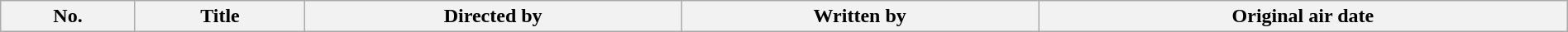<table class="wikitable plainrowheaders" style="width:100%; background:#fff;">
<tr>
<th style="background:#;">No.</th>
<th style="background:#;">Title</th>
<th style="background:#;">Directed by</th>
<th style="background:#;">Written by</th>
<th style="background:#;">Original air date<br>

























</th>
</tr>
</table>
